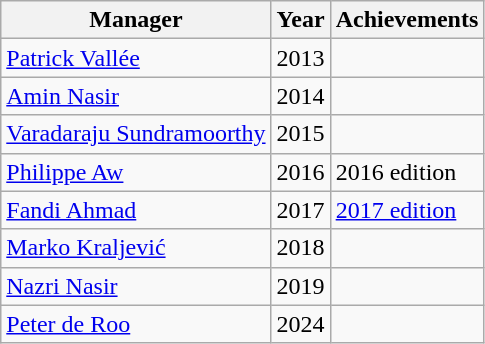<table class="wikitable sortable">
<tr>
<th>Manager</th>
<th>Year</th>
<th>Achievements</th>
</tr>
<tr>
<td> <a href='#'>Patrick Vallée</a></td>
<td>2013</td>
<td></td>
</tr>
<tr>
<td> <a href='#'>Amin Nasir</a></td>
<td>2014</td>
<td></td>
</tr>
<tr>
<td> <a href='#'>Varadaraju Sundramoorthy</a></td>
<td>2015</td>
<td></td>
</tr>
<tr>
<td> <a href='#'>Philippe Aw</a></td>
<td>2016</td>
<td>2016 edition</td>
</tr>
<tr>
<td> <a href='#'>Fandi Ahmad</a></td>
<td>2017</td>
<td><a href='#'>2017 edition</a></td>
</tr>
<tr>
<td> <a href='#'>Marko Kraljević</a></td>
<td>2018</td>
<td></td>
</tr>
<tr>
<td> <a href='#'>Nazri Nasir</a></td>
<td>2019</td>
<td></td>
</tr>
<tr>
<td> <a href='#'>Peter de Roo</a></td>
<td>2024</td>
<td></td>
</tr>
</table>
